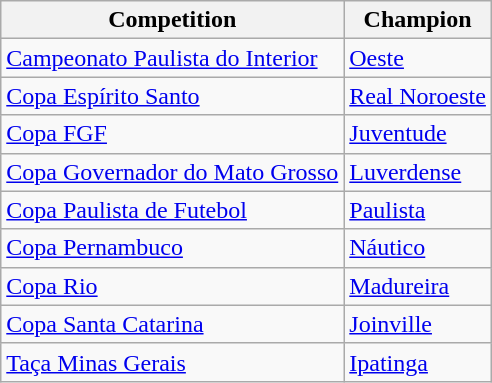<table class="wikitable">
<tr>
<th>Competition</th>
<th>Champion</th>
</tr>
<tr>
<td><a href='#'>Campeonato Paulista do Interior</a></td>
<td><a href='#'>Oeste</a></td>
</tr>
<tr>
<td><a href='#'>Copa Espírito Santo</a></td>
<td><a href='#'>Real Noroeste</a></td>
</tr>
<tr>
<td><a href='#'>Copa FGF</a></td>
<td><a href='#'>Juventude</a></td>
</tr>
<tr>
<td><a href='#'>Copa Governador do Mato Grosso</a></td>
<td><a href='#'>Luverdense</a></td>
</tr>
<tr>
<td><a href='#'>Copa Paulista de Futebol</a></td>
<td><a href='#'>Paulista</a></td>
</tr>
<tr>
<td><a href='#'>Copa Pernambuco</a></td>
<td><a href='#'>Náutico</a></td>
</tr>
<tr>
<td><a href='#'>Copa Rio</a></td>
<td><a href='#'>Madureira</a></td>
</tr>
<tr>
<td><a href='#'>Copa Santa Catarina</a></td>
<td><a href='#'>Joinville</a></td>
</tr>
<tr>
<td><a href='#'>Taça Minas Gerais</a></td>
<td><a href='#'>Ipatinga</a></td>
</tr>
</table>
